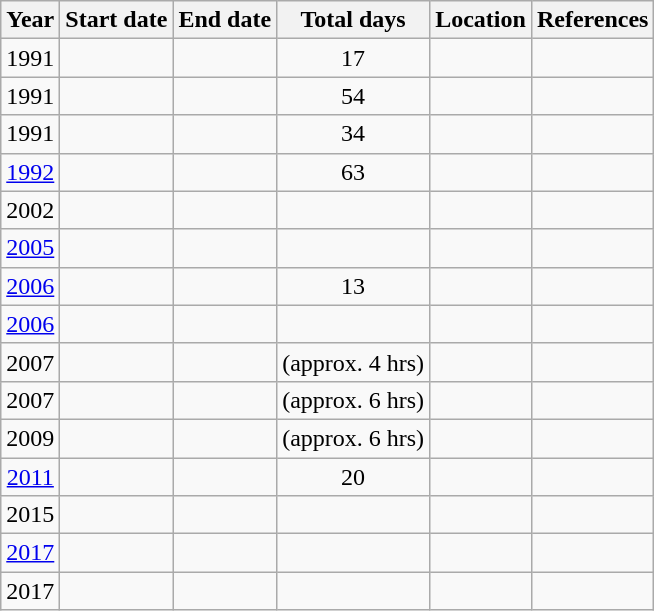<table class="wikitable sortable" style="text-align:center;">
<tr>
<th>Year</th>
<th>Start date</th>
<th>End date</th>
<th>Total days</th>
<th>Location</th>
<th class="unsortable">References</th>
</tr>
<tr>
<td>1991</td>
<td></td>
<td></td>
<td>17</td>
<td> </td>
<td></td>
</tr>
<tr>
<td>1991</td>
<td></td>
<td></td>
<td>54</td>
<td> </td>
<td></td>
</tr>
<tr>
<td>1991</td>
<td></td>
<td></td>
<td>34</td>
<td> </td>
<td></td>
</tr>
<tr>
<td><a href='#'>1992</a></td>
<td></td>
<td></td>
<td>63</td>
<td> </td>
<td></td>
</tr>
<tr>
<td>2002</td>
<td></td>
<td></td>
<td></td>
<td> </td>
<td></td>
</tr>
<tr>
<td><a href='#'>2005</a></td>
<td></td>
<td></td>
<td></td>
<td> </td>
<td></td>
</tr>
<tr>
<td><a href='#'>2006</a></td>
<td></td>
<td></td>
<td>13</td>
<td> </td>
<td></td>
</tr>
<tr>
<td><a href='#'>2006</a></td>
<td></td>
<td></td>
<td></td>
<td> </td>
<td></td>
</tr>
<tr>
<td>2007</td>
<td></td>
<td></td>
<td> (approx. 4 hrs)</td>
<td> </td>
<td></td>
</tr>
<tr>
<td>2007</td>
<td></td>
<td></td>
<td> (approx. 6 hrs)</td>
<td> </td>
<td></td>
</tr>
<tr>
<td>2009</td>
<td></td>
<td></td>
<td> (approx. 6 hrs)</td>
<td> </td>
<td></td>
</tr>
<tr>
<td><a href='#'>2011</a></td>
<td></td>
<td></td>
<td>20</td>
<td> </td>
<td><br></td>
</tr>
<tr>
<td>2015</td>
<td></td>
<td></td>
<td></td>
<td> </td>
<td></td>
</tr>
<tr>
<td><a href='#'>2017</a></td>
<td></td>
<td></td>
<td></td>
<td> </td>
<td></td>
</tr>
<tr>
<td>2017</td>
<td></td>
<td></td>
<td></td>
<td> </td>
<td></td>
</tr>
</table>
